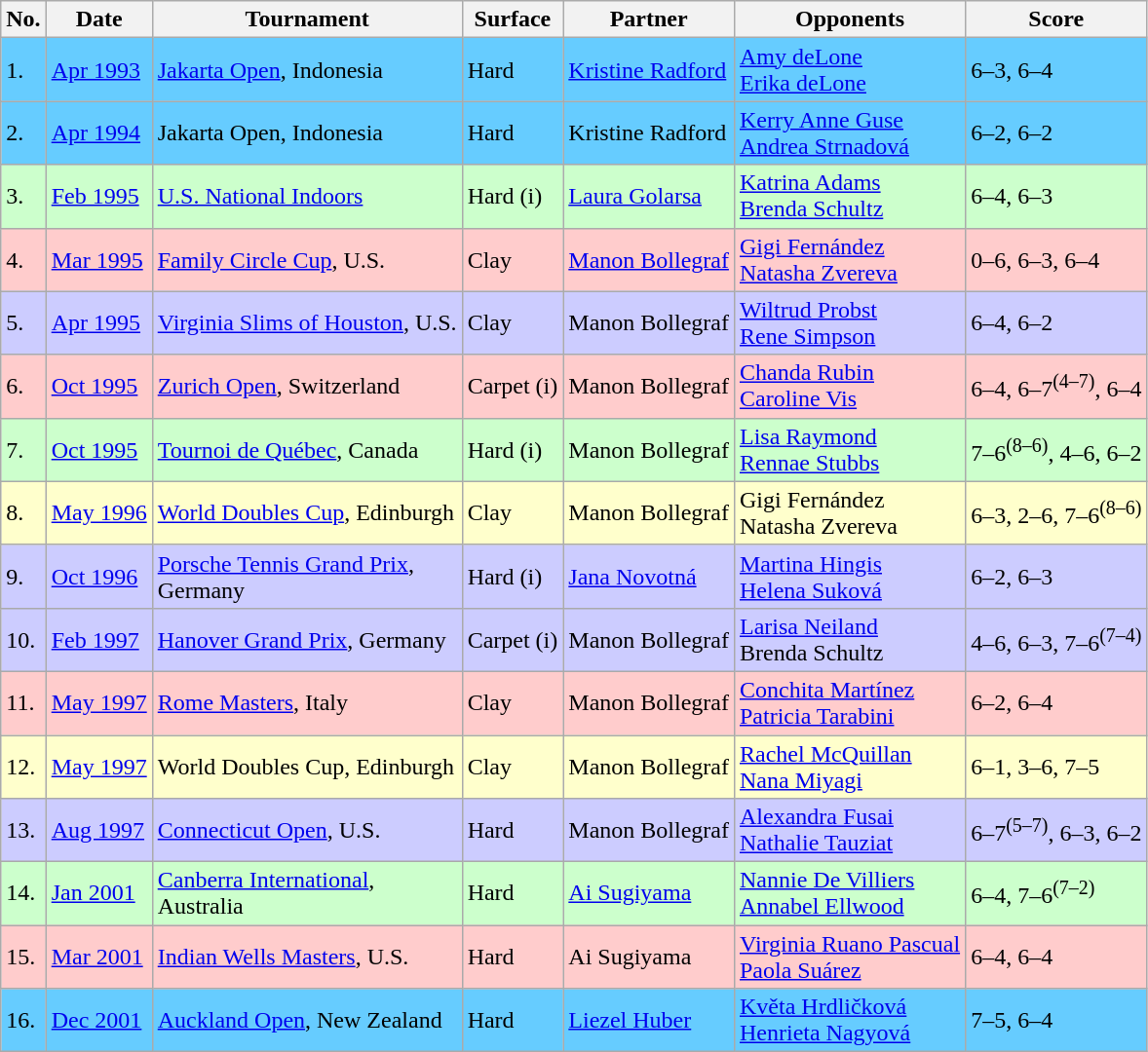<table class="sortable wikitable">
<tr>
<th>No.</th>
<th>Date</th>
<th>Tournament</th>
<th>Surface</th>
<th>Partner</th>
<th>Opponents</th>
<th>Score</th>
</tr>
<tr style="background:#6cf;">
<td>1.</td>
<td><a href='#'>Apr 1993</a></td>
<td><a href='#'>Jakarta Open</a>, Indonesia</td>
<td>Hard</td>
<td> <a href='#'>Kristine Radford</a></td>
<td> <a href='#'>Amy deLone</a> <br>  <a href='#'>Erika deLone</a></td>
<td>6–3, 6–4</td>
</tr>
<tr style="background:#6cf;">
<td>2.</td>
<td><a href='#'>Apr 1994</a></td>
<td>Jakarta Open, Indonesia</td>
<td>Hard</td>
<td> Kristine Radford</td>
<td> <a href='#'>Kerry Anne Guse</a> <br>  <a href='#'>Andrea Strnadová</a></td>
<td>6–2, 6–2</td>
</tr>
<tr style="background:#cfc;">
<td>3.</td>
<td><a href='#'>Feb 1995</a></td>
<td><a href='#'>U.S. National Indoors</a></td>
<td>Hard (i)</td>
<td> <a href='#'>Laura Golarsa</a></td>
<td> <a href='#'>Katrina Adams</a> <br>  <a href='#'>Brenda Schultz</a></td>
<td>6–4, 6–3</td>
</tr>
<tr style="background:#fcc;">
<td>4.</td>
<td><a href='#'>Mar 1995</a></td>
<td><a href='#'>Family Circle Cup</a>, U.S.</td>
<td>Clay</td>
<td> <a href='#'>Manon Bollegraf</a></td>
<td> <a href='#'>Gigi Fernández</a> <br>  <a href='#'>Natasha Zvereva</a></td>
<td>0–6, 6–3, 6–4</td>
</tr>
<tr style="background:#ccf;">
<td>5.</td>
<td><a href='#'>Apr 1995</a></td>
<td><a href='#'>Virginia Slims of Houston</a>, U.S.</td>
<td>Clay</td>
<td> Manon Bollegraf</td>
<td> <a href='#'>Wiltrud Probst</a> <br>  <a href='#'>Rene Simpson</a></td>
<td>6–4, 6–2</td>
</tr>
<tr style="background:#fcc;">
<td>6.</td>
<td><a href='#'>Oct 1995</a></td>
<td><a href='#'>Zurich Open</a>, Switzerland</td>
<td>Carpet (i)</td>
<td> Manon Bollegraf</td>
<td> <a href='#'>Chanda Rubin</a> <br>  <a href='#'>Caroline Vis</a></td>
<td>6–4, 6–7<sup>(4–7)</sup>, 6–4</td>
</tr>
<tr style="background:#cfc;">
<td>7.</td>
<td><a href='#'>Oct 1995</a></td>
<td><a href='#'>Tournoi de Québec</a>, Canada</td>
<td>Hard (i)</td>
<td> Manon Bollegraf</td>
<td> <a href='#'>Lisa Raymond</a> <br>  <a href='#'>Rennae Stubbs</a></td>
<td>7–6<sup>(8–6)</sup>, 4–6, 6–2</td>
</tr>
<tr style="background:#ffc;">
<td>8.</td>
<td><a href='#'>May 1996</a></td>
<td><a href='#'>World Doubles Cup</a>, Edinburgh</td>
<td>Clay</td>
<td> Manon Bollegraf</td>
<td> Gigi Fernández <br>  Natasha Zvereva</td>
<td>6–3, 2–6, 7–6<sup>(8–6)</sup></td>
</tr>
<tr style="background:#ccf;">
<td>9.</td>
<td><a href='#'>Oct 1996</a></td>
<td><a href='#'>Porsche Tennis Grand Prix</a>, <br>Germany</td>
<td>Hard (i)</td>
<td> <a href='#'>Jana Novotná</a></td>
<td> <a href='#'>Martina Hingis</a> <br>  <a href='#'>Helena Suková</a></td>
<td>6–2, 6–3</td>
</tr>
<tr style="background:#ccf;">
<td>10.</td>
<td><a href='#'>Feb 1997</a></td>
<td><a href='#'>Hanover Grand Prix</a>, Germany</td>
<td>Carpet (i)</td>
<td> Manon Bollegraf</td>
<td> <a href='#'>Larisa Neiland</a> <br>  Brenda Schultz</td>
<td>4–6, 6–3, 7–6<sup>(7–4)</sup></td>
</tr>
<tr style="background:#fcc;">
<td>11.</td>
<td><a href='#'>May 1997</a></td>
<td><a href='#'>Rome Masters</a>, Italy</td>
<td>Clay</td>
<td> Manon Bollegraf</td>
<td> <a href='#'>Conchita Martínez</a> <br>  <a href='#'>Patricia Tarabini</a></td>
<td>6–2, 6–4</td>
</tr>
<tr style="background:#ffc;">
<td>12.</td>
<td><a href='#'>May 1997</a></td>
<td>World Doubles Cup, Edinburgh</td>
<td>Clay</td>
<td> Manon Bollegraf</td>
<td> <a href='#'>Rachel McQuillan</a> <br>  <a href='#'>Nana Miyagi</a></td>
<td>6–1, 3–6, 7–5</td>
</tr>
<tr style="background:#ccf;">
<td>13.</td>
<td><a href='#'>Aug 1997</a></td>
<td><a href='#'>Connecticut Open</a>, U.S.</td>
<td>Hard</td>
<td> Manon Bollegraf</td>
<td> <a href='#'>Alexandra Fusai</a> <br>  <a href='#'>Nathalie Tauziat</a></td>
<td>6–7<sup>(5–7)</sup>, 6–3, 6–2</td>
</tr>
<tr style="background:#cfc;">
<td>14.</td>
<td><a href='#'>Jan 2001</a></td>
<td><a href='#'>Canberra International</a>, <br>Australia</td>
<td>Hard</td>
<td> <a href='#'>Ai Sugiyama</a></td>
<td> <a href='#'>Nannie De Villiers</a> <br>  <a href='#'>Annabel Ellwood</a></td>
<td>6–4, 7–6<sup>(7–2)</sup></td>
</tr>
<tr style="background:#fcc;">
<td>15.</td>
<td><a href='#'>Mar 2001</a></td>
<td><a href='#'>Indian Wells Masters</a>, U.S.</td>
<td>Hard</td>
<td> Ai Sugiyama</td>
<td> <a href='#'>Virginia Ruano Pascual</a> <br>  <a href='#'>Paola Suárez</a></td>
<td>6–4, 6–4</td>
</tr>
<tr style="background:#6cf;">
<td>16.</td>
<td><a href='#'>Dec 2001</a></td>
<td><a href='#'>Auckland Open</a>, New Zealand</td>
<td>Hard</td>
<td> <a href='#'>Liezel Huber</a></td>
<td> <a href='#'>Květa Hrdličková</a> <br>  <a href='#'>Henrieta Nagyová</a></td>
<td>7–5, 6–4</td>
</tr>
</table>
